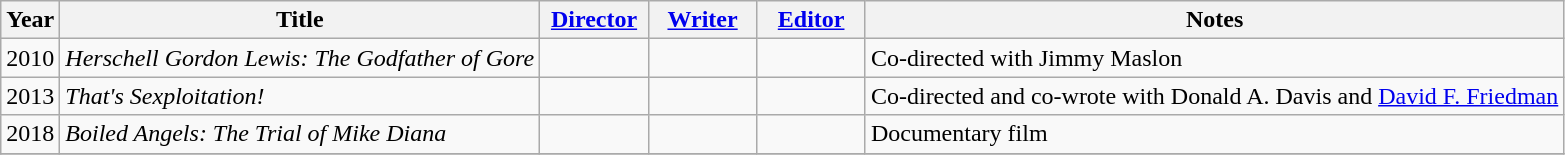<table class="wikitable">
<tr>
<th>Year</th>
<th>Title</th>
<th width="65"><a href='#'>Director</a></th>
<th width="65"><a href='#'>Writer</a></th>
<th width="65"><a href='#'>Editor</a></th>
<th>Notes</th>
</tr>
<tr>
<td>2010</td>
<td><em>Herschell Gordon Lewis: The Godfather of Gore</em></td>
<td></td>
<td></td>
<td></td>
<td>Co-directed with Jimmy Maslon</td>
</tr>
<tr>
<td>2013</td>
<td><em>That's Sexploitation!</em></td>
<td></td>
<td></td>
<td></td>
<td>Co-directed and co-wrote with Donald A. Davis and <a href='#'>David F. Friedman</a></td>
</tr>
<tr>
<td>2018</td>
<td><em>Boiled Angels: The Trial of Mike Diana</em></td>
<td></td>
<td></td>
<td></td>
<td>Documentary film</td>
</tr>
<tr>
</tr>
</table>
